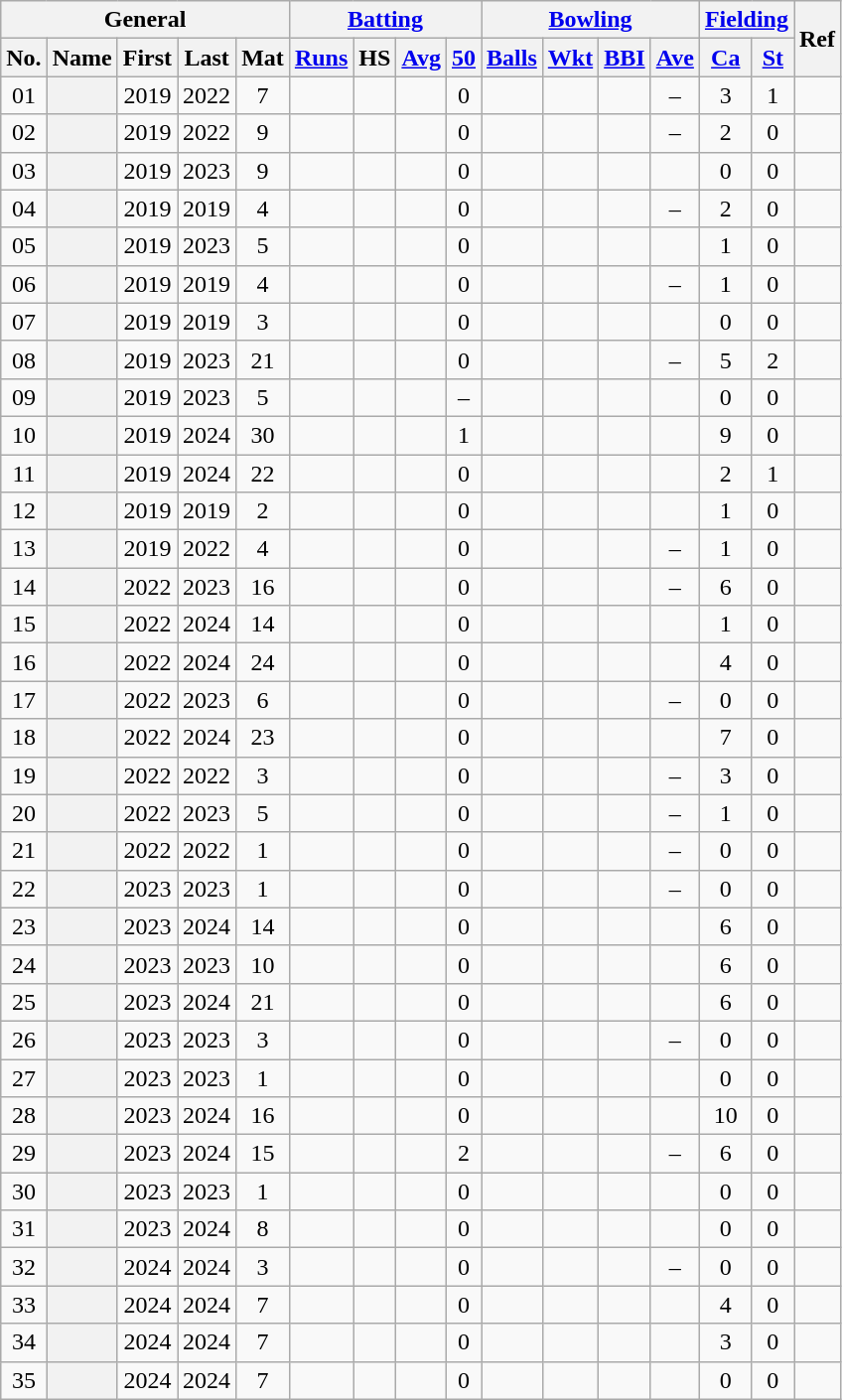<table class="wikitable plainrowheaders sortable">
<tr align="center">
<th scope="col" colspan=5 class="unsortable">General</th>
<th scope="col" colspan=4 class="unsortable"><a href='#'>Batting</a></th>
<th scope="col" colspan=4 class="unsortable"><a href='#'>Bowling</a></th>
<th scope="col" colspan=2 class="unsortable"><a href='#'>Fielding</a></th>
<th scope="col" rowspan=2 class="unsortable">Ref</th>
</tr>
<tr align="center">
<th scope="col">No.</th>
<th scope="col">Name</th>
<th scope="col">First</th>
<th scope="col">Last</th>
<th scope="col">Mat</th>
<th scope="col"><a href='#'>Runs</a></th>
<th scope="col">HS</th>
<th scope="col"><a href='#'>Avg</a></th>
<th scope="col"><a href='#'>50</a></th>
<th scope="col"><a href='#'>Balls</a></th>
<th scope="col"><a href='#'>Wkt</a></th>
<th scope="col"><a href='#'>BBI</a></th>
<th scope="col"><a href='#'>Ave</a></th>
<th scope="col"><a href='#'>Ca</a></th>
<th scope="col"><a href='#'>St</a></th>
</tr>
<tr align="center">
<td><span>0</span>1</td>
<th scope="row" align="left"></th>
<td>2019</td>
<td>2022</td>
<td>7</td>
<td></td>
<td></td>
<td></td>
<td>0</td>
<td></td>
<td></td>
<td></td>
<td>–</td>
<td>3</td>
<td>1</td>
<td></td>
</tr>
<tr align="center">
<td><span>0</span>2</td>
<th scope="row" align="left"></th>
<td>2019</td>
<td>2022</td>
<td>9</td>
<td></td>
<td></td>
<td></td>
<td>0</td>
<td></td>
<td></td>
<td></td>
<td>–</td>
<td>2</td>
<td>0</td>
<td></td>
</tr>
<tr align="center">
<td><span>0</span>3</td>
<th scope="row" align="left"></th>
<td>2019</td>
<td>2023</td>
<td>9</td>
<td></td>
<td></td>
<td></td>
<td>0</td>
<td></td>
<td></td>
<td></td>
<td></td>
<td>0</td>
<td>0</td>
<td></td>
</tr>
<tr align="center">
<td><span>0</span>4</td>
<th scope="row" align="left"></th>
<td>2019</td>
<td>2019</td>
<td>4</td>
<td></td>
<td></td>
<td></td>
<td>0</td>
<td></td>
<td></td>
<td></td>
<td>–</td>
<td>2</td>
<td>0</td>
<td></td>
</tr>
<tr align="center">
<td><span>0</span>5</td>
<th scope="row" align="left"></th>
<td>2019</td>
<td>2023</td>
<td>5</td>
<td></td>
<td></td>
<td></td>
<td>0</td>
<td></td>
<td></td>
<td></td>
<td></td>
<td>1</td>
<td>0</td>
<td></td>
</tr>
<tr align="center">
<td><span>0</span>6</td>
<th scope="row" align="left"></th>
<td>2019</td>
<td>2019</td>
<td>4</td>
<td></td>
<td></td>
<td></td>
<td>0</td>
<td></td>
<td></td>
<td></td>
<td>–</td>
<td>1</td>
<td>0</td>
<td></td>
</tr>
<tr align="center">
<td><span>0</span>7</td>
<th scope="row" align="left"></th>
<td>2019</td>
<td>2019</td>
<td>3</td>
<td></td>
<td></td>
<td></td>
<td>0</td>
<td></td>
<td></td>
<td></td>
<td></td>
<td>0</td>
<td>0</td>
<td></td>
</tr>
<tr align="center">
<td><span>0</span>8</td>
<th scope="row" align="left"></th>
<td>2019</td>
<td>2023</td>
<td>21</td>
<td></td>
<td></td>
<td></td>
<td>0</td>
<td></td>
<td></td>
<td></td>
<td>–</td>
<td>5</td>
<td>2</td>
<td></td>
</tr>
<tr align="center">
<td><span>0</span>9</td>
<th scope="row" align="left"></th>
<td>2019</td>
<td>2023</td>
<td>5</td>
<td></td>
<td></td>
<td></td>
<td>–</td>
<td></td>
<td></td>
<td></td>
<td></td>
<td>0</td>
<td>0</td>
<td></td>
</tr>
<tr align="center">
<td>10</td>
<th scope="row" align="left"></th>
<td>2019</td>
<td>2024</td>
<td>30</td>
<td></td>
<td></td>
<td></td>
<td>1</td>
<td></td>
<td></td>
<td></td>
<td></td>
<td>9</td>
<td>0</td>
<td></td>
</tr>
<tr align="center">
<td>11</td>
<th scope="row" align="left"></th>
<td>2019</td>
<td>2024</td>
<td>22</td>
<td></td>
<td></td>
<td></td>
<td>0</td>
<td></td>
<td></td>
<td></td>
<td></td>
<td>2</td>
<td>1</td>
<td></td>
</tr>
<tr align="center">
<td>12</td>
<th scope="row" align="left"></th>
<td>2019</td>
<td>2019</td>
<td>2</td>
<td></td>
<td></td>
<td></td>
<td>0</td>
<td></td>
<td></td>
<td></td>
<td></td>
<td>1</td>
<td>0</td>
<td></td>
</tr>
<tr align="center">
<td>13</td>
<th scope="row" align="left"></th>
<td>2019</td>
<td>2022</td>
<td>4</td>
<td></td>
<td></td>
<td></td>
<td>0</td>
<td></td>
<td></td>
<td></td>
<td>–</td>
<td>1</td>
<td>0</td>
<td></td>
</tr>
<tr align="center">
<td>14</td>
<th scope="row" align="left"></th>
<td>2022</td>
<td>2023</td>
<td>16</td>
<td></td>
<td></td>
<td></td>
<td>0</td>
<td></td>
<td></td>
<td></td>
<td>–</td>
<td>6</td>
<td>0</td>
<td></td>
</tr>
<tr align="center">
<td>15</td>
<th scope="row" align="left"></th>
<td>2022</td>
<td>2024</td>
<td>14</td>
<td></td>
<td></td>
<td></td>
<td>0</td>
<td></td>
<td></td>
<td></td>
<td></td>
<td>1</td>
<td>0</td>
<td></td>
</tr>
<tr align="center">
<td>16</td>
<th scope="row" align="left"></th>
<td>2022</td>
<td>2024</td>
<td>24</td>
<td></td>
<td></td>
<td></td>
<td>0</td>
<td></td>
<td></td>
<td></td>
<td></td>
<td>4</td>
<td>0</td>
<td></td>
</tr>
<tr align="center">
<td>17</td>
<th scope="row" align="left"></th>
<td>2022</td>
<td>2023</td>
<td>6</td>
<td></td>
<td></td>
<td></td>
<td>0</td>
<td></td>
<td></td>
<td></td>
<td>–</td>
<td>0</td>
<td>0</td>
<td></td>
</tr>
<tr align="center">
<td>18</td>
<th scope="row" align="left"></th>
<td>2022</td>
<td>2024</td>
<td>23</td>
<td></td>
<td></td>
<td></td>
<td>0</td>
<td></td>
<td></td>
<td></td>
<td></td>
<td>7</td>
<td>0</td>
<td></td>
</tr>
<tr align="center">
<td>19</td>
<th scope="row" align="left"></th>
<td>2022</td>
<td>2022</td>
<td>3</td>
<td></td>
<td></td>
<td></td>
<td>0</td>
<td></td>
<td></td>
<td></td>
<td>–</td>
<td>3</td>
<td>0</td>
<td></td>
</tr>
<tr align="center">
<td>20</td>
<th scope="row" align="left"></th>
<td>2022</td>
<td>2023</td>
<td>5</td>
<td></td>
<td></td>
<td></td>
<td>0</td>
<td></td>
<td></td>
<td></td>
<td>–</td>
<td>1</td>
<td>0</td>
<td></td>
</tr>
<tr align="center">
<td>21</td>
<th scope="row" align="left"></th>
<td>2022</td>
<td>2022</td>
<td>1</td>
<td></td>
<td></td>
<td></td>
<td>0</td>
<td></td>
<td></td>
<td></td>
<td>–</td>
<td>0</td>
<td>0</td>
<td></td>
</tr>
<tr align="center">
<td>22</td>
<th scope="row" align="left"></th>
<td>2023</td>
<td>2023</td>
<td>1</td>
<td></td>
<td></td>
<td></td>
<td>0</td>
<td></td>
<td></td>
<td></td>
<td>–</td>
<td>0</td>
<td>0</td>
<td></td>
</tr>
<tr align="center">
<td>23</td>
<th scope="row" align="left"></th>
<td>2023</td>
<td>2024</td>
<td>14</td>
<td></td>
<td></td>
<td></td>
<td>0</td>
<td></td>
<td></td>
<td></td>
<td></td>
<td>6</td>
<td>0</td>
<td></td>
</tr>
<tr align="center">
<td>24</td>
<th scope="row" align="left"></th>
<td>2023</td>
<td>2023</td>
<td>10</td>
<td></td>
<td></td>
<td></td>
<td>0</td>
<td></td>
<td></td>
<td></td>
<td></td>
<td>6</td>
<td>0</td>
<td></td>
</tr>
<tr align="center">
<td>25</td>
<th scope="row" align="left"></th>
<td>2023</td>
<td>2024</td>
<td>21</td>
<td></td>
<td></td>
<td></td>
<td>0</td>
<td></td>
<td></td>
<td></td>
<td></td>
<td>6</td>
<td>0</td>
<td></td>
</tr>
<tr align="center">
<td>26</td>
<th scope="row" align="left"></th>
<td>2023</td>
<td>2023</td>
<td>3</td>
<td></td>
<td></td>
<td></td>
<td>0</td>
<td></td>
<td></td>
<td></td>
<td>–</td>
<td>0</td>
<td>0</td>
<td></td>
</tr>
<tr align="center">
<td>27</td>
<th scope="row" align="left"></th>
<td>2023</td>
<td>2023</td>
<td>1</td>
<td></td>
<td></td>
<td></td>
<td>0</td>
<td></td>
<td></td>
<td></td>
<td></td>
<td>0</td>
<td>0</td>
<td></td>
</tr>
<tr align="center">
<td>28</td>
<th scope="row" align="left"></th>
<td>2023</td>
<td>2024</td>
<td>16</td>
<td></td>
<td></td>
<td></td>
<td>0</td>
<td></td>
<td></td>
<td></td>
<td></td>
<td>10</td>
<td>0</td>
<td></td>
</tr>
<tr align="center">
<td>29</td>
<th scope="row" align="left"></th>
<td>2023</td>
<td>2024</td>
<td>15</td>
<td></td>
<td></td>
<td></td>
<td>2</td>
<td></td>
<td></td>
<td></td>
<td>–</td>
<td>6</td>
<td>0</td>
<td></td>
</tr>
<tr align="center">
<td>30</td>
<th scope="row" align="left"></th>
<td>2023</td>
<td>2023</td>
<td>1</td>
<td></td>
<td></td>
<td></td>
<td>0</td>
<td></td>
<td></td>
<td></td>
<td></td>
<td>0</td>
<td>0</td>
<td></td>
</tr>
<tr align="center">
<td>31</td>
<th scope="row" align="left"></th>
<td>2023</td>
<td>2024</td>
<td>8</td>
<td></td>
<td></td>
<td></td>
<td>0</td>
<td></td>
<td></td>
<td></td>
<td></td>
<td>0</td>
<td>0</td>
<td></td>
</tr>
<tr align="center">
<td>32</td>
<th scope="row" align="left"></th>
<td>2024</td>
<td>2024</td>
<td>3</td>
<td></td>
<td></td>
<td></td>
<td>0</td>
<td></td>
<td></td>
<td></td>
<td>–</td>
<td>0</td>
<td>0</td>
<td></td>
</tr>
<tr align="center">
<td>33</td>
<th scope="row" align="left"></th>
<td>2024</td>
<td>2024</td>
<td>7</td>
<td></td>
<td></td>
<td></td>
<td>0</td>
<td></td>
<td></td>
<td></td>
<td></td>
<td>4</td>
<td>0</td>
<td></td>
</tr>
<tr align="center">
<td>34</td>
<th scope="row" align="left"></th>
<td>2024</td>
<td>2024</td>
<td>7</td>
<td></td>
<td></td>
<td></td>
<td>0</td>
<td></td>
<td></td>
<td></td>
<td></td>
<td>3</td>
<td>0</td>
<td></td>
</tr>
<tr align="center">
<td>35</td>
<th scope="row" align="left"></th>
<td>2024</td>
<td>2024</td>
<td>7</td>
<td></td>
<td></td>
<td></td>
<td>0</td>
<td></td>
<td></td>
<td></td>
<td></td>
<td>0</td>
<td>0</td>
<td></td>
</tr>
</table>
